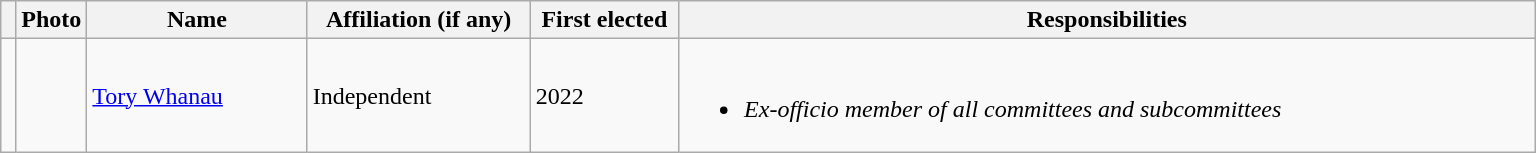<table class="wikitable" width="81%">
<tr>
<th width="1%"></th>
<th>Photo</th>
<th width="15%">Name</th>
<th width="15%">Affiliation (if any)</th>
<th width="10%">First elected</th>
<th width="60%">Responsibilities</th>
</tr>
<tr>
<td bgcolor=></td>
<td></td>
<td><a href='#'>Tory Whanau</a></td>
<td>Independent</td>
<td>2022</td>
<td><br><ul><li><em>Ex-officio member of all committees and subcommittees</em></li></ul></td>
</tr>
</table>
